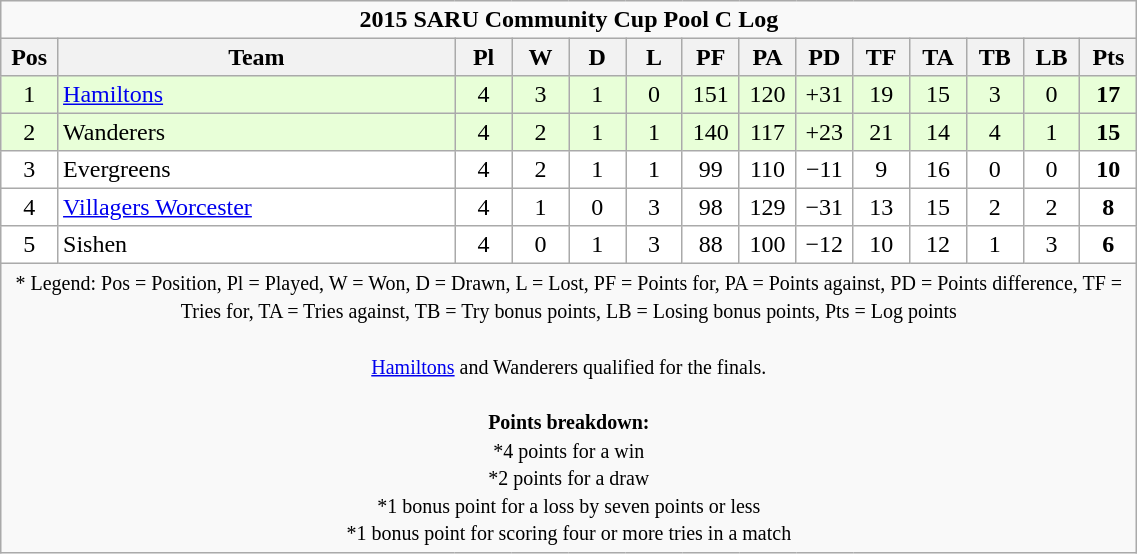<table class="wikitable" style="text-align:center; line-height:110%; font-size:100%; width:60%;">
<tr>
<td colspan="14" cellpadding="0" cellspacing="0"><strong>2015 SARU Community Cup Pool C Log</strong></td>
</tr>
<tr>
<th style="width:5%;">Pos</th>
<th style="width:35%;">Team</th>
<th style="width:5%;">Pl</th>
<th style="width:5%;">W</th>
<th style="width:5%;">D</th>
<th style="width:5%;">L</th>
<th style="width:5%;">PF</th>
<th style="width:5%;">PA</th>
<th style="width:5%;">PD</th>
<th style="width:5%;">TF</th>
<th style="width:5%;">TA</th>
<th style="width:5%;">TB</th>
<th style="width:5%;">LB</th>
<th style="width:5%;">Pts<br></th>
</tr>
<tr bgcolor=#E8FFD8>
<td>1</td>
<td align=left><a href='#'>Hamiltons</a></td>
<td>4</td>
<td>3</td>
<td>1</td>
<td>0</td>
<td>151</td>
<td>120</td>
<td>+31</td>
<td>19</td>
<td>15</td>
<td>3</td>
<td>0</td>
<td><strong>17</strong></td>
</tr>
<tr bgcolor=#E8FFD8>
<td>2</td>
<td align=left>Wanderers</td>
<td>4</td>
<td>2</td>
<td>1</td>
<td>1</td>
<td>140</td>
<td>117</td>
<td>+23</td>
<td>21</td>
<td>14</td>
<td>4</td>
<td>1</td>
<td><strong>15</strong></td>
</tr>
<tr bgcolor=#FFFFFF>
<td>3</td>
<td align=left>Evergreens</td>
<td>4</td>
<td>2</td>
<td>1</td>
<td>1</td>
<td>99</td>
<td>110</td>
<td>−11</td>
<td>9</td>
<td>16</td>
<td>0</td>
<td>0</td>
<td><strong>10</strong></td>
</tr>
<tr bgcolor=#FFFFFF>
<td>4</td>
<td align=left><a href='#'>Villagers Worcester</a></td>
<td>4</td>
<td>1</td>
<td>0</td>
<td>3</td>
<td>98</td>
<td>129</td>
<td>−31</td>
<td>13</td>
<td>15</td>
<td>2</td>
<td>2</td>
<td><strong>8</strong></td>
</tr>
<tr bgcolor=#FFFFFF>
<td>5</td>
<td align=left>Sishen</td>
<td>4</td>
<td>0</td>
<td>1</td>
<td>3</td>
<td>88</td>
<td>100</td>
<td>−12</td>
<td>10</td>
<td>12</td>
<td>1</td>
<td>3</td>
<td><strong>6</strong></td>
</tr>
<tr>
<td colspan="14" style="border:0px"><small>* Legend: Pos = Position, Pl = Played, W = Won, D = Drawn, L = Lost, PF = Points for, PA = Points against, PD = Points difference, TF = Tries for, TA = Tries against, TB = Try bonus points, LB = Losing bonus points, Pts = Log points<br><br><a href='#'>Hamiltons</a> and Wanderers qualified for the finals.<br><br><strong>Points breakdown:</strong><br>*4 points for a win<br>*2 points for a draw<br>*1 bonus point for a loss by seven points or less<br>*1 bonus point for scoring four or more tries in a match</small></td>
</tr>
</table>
